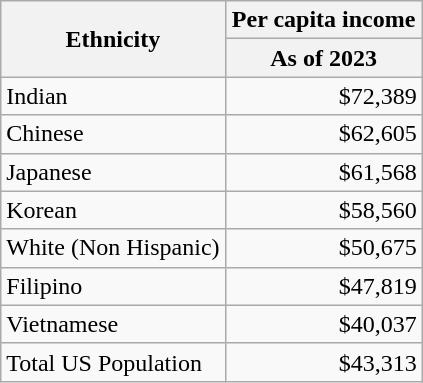<table class="wikitable" style="text-align:right;">
<tr>
<th rowspan="2">Ethnicity</th>
<th>Per capita income</th>
</tr>
<tr>
<th>As of 2023</th>
</tr>
<tr>
<td style="text-align:left">Indian</td>
<td style="text-align:right">$72,389</td>
</tr>
<tr>
<td style="text-align:left">Chinese</td>
<td style="text-align:right">$62,605</td>
</tr>
<tr>
<td style="text-align:left">Japanese</td>
<td style="text-align:right">$61,568</td>
</tr>
<tr>
<td style="text-align:left">Korean</td>
<td style="text-align:right">$58,560</td>
</tr>
<tr>
<td>White (Non Hispanic)</td>
<td>                  $50,675</td>
</tr>
<tr>
<td style="text-align:left">Filipino</td>
<td style="text-align:right">$47,819</td>
</tr>
<tr>
<td style="text-align:left">Vietnamese</td>
<td style="text-align:right">$40,037</td>
</tr>
<tr>
<td style="text-align:left">Total US Population</td>
<td style="text-align:right">$43,313</td>
</tr>
</table>
